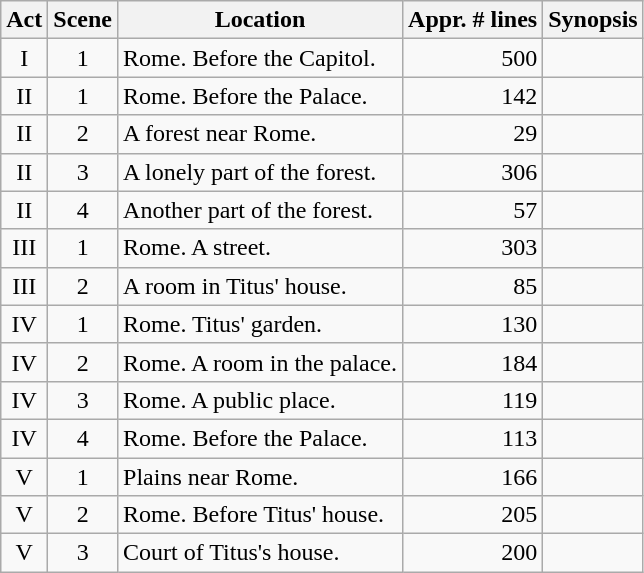<table class="wikitable">
<tr>
<th>Act</th>
<th data-sort-type="number">Scene</th>
<th>Location</th>
<th data-sort-type="number">Appr. # lines</th>
<th>Synopsis</th>
</tr>
<tr>
<td style="text-align:center;">I</td>
<td style="text-align:center;">1</td>
<td>Rome. Before the Capitol.</td>
<td style="text-align:right;">500</td>
<td></td>
</tr>
<tr>
<td style="text-align:center;">II</td>
<td style="text-align:center;">1</td>
<td>Rome. Before the Palace.</td>
<td style="text-align:right;">142</td>
<td></td>
</tr>
<tr>
<td style="text-align:center;">II</td>
<td style="text-align:center;">2</td>
<td>A forest near Rome.</td>
<td style="text-align:right;">29</td>
<td></td>
</tr>
<tr>
<td style="text-align:center;">II</td>
<td style="text-align:center;">3</td>
<td>A lonely part of the forest.</td>
<td style="text-align:right;">306</td>
<td></td>
</tr>
<tr>
<td style="text-align:center;">II</td>
<td style="text-align:center;">4</td>
<td>Another part of the forest.</td>
<td style="text-align:right;">57</td>
<td></td>
</tr>
<tr>
<td style="text-align:center;">III</td>
<td style="text-align:center;">1</td>
<td>Rome. A street.</td>
<td style="text-align:right;">303</td>
<td></td>
</tr>
<tr>
<td style="text-align:center;">III</td>
<td style="text-align:center;">2</td>
<td>A room in Titus' house.</td>
<td style="text-align:right;">85</td>
<td></td>
</tr>
<tr>
<td style="text-align:center;">IV</td>
<td style="text-align:center;">1</td>
<td>Rome. Titus' garden.</td>
<td style="text-align:right;">130</td>
<td></td>
</tr>
<tr>
<td style="text-align:center;">IV</td>
<td style="text-align:center;">2</td>
<td>Rome. A room in the palace.</td>
<td style="text-align:right;">184</td>
<td></td>
</tr>
<tr>
<td style="text-align:center;">IV</td>
<td style="text-align:center;">3</td>
<td>Rome. A public place.</td>
<td style="text-align:right;">119</td>
<td></td>
</tr>
<tr>
<td style="text-align:center;">IV</td>
<td style="text-align:center;">4</td>
<td>Rome. Before the Palace.</td>
<td style="text-align:right;">113</td>
<td></td>
</tr>
<tr>
<td style="text-align:center;">V</td>
<td style="text-align:center;">1</td>
<td>Plains near Rome.</td>
<td style="text-align:right;">166</td>
<td></td>
</tr>
<tr>
<td style="text-align:center;">V</td>
<td style="text-align:center;">2</td>
<td>Rome. Before Titus' house.</td>
<td style="text-align:right;">205</td>
<td></td>
</tr>
<tr>
<td style="text-align:center;">V</td>
<td style="text-align:center;">3</td>
<td>Court of Titus's house.</td>
<td style="text-align:right;">200</td>
<td></td>
</tr>
</table>
